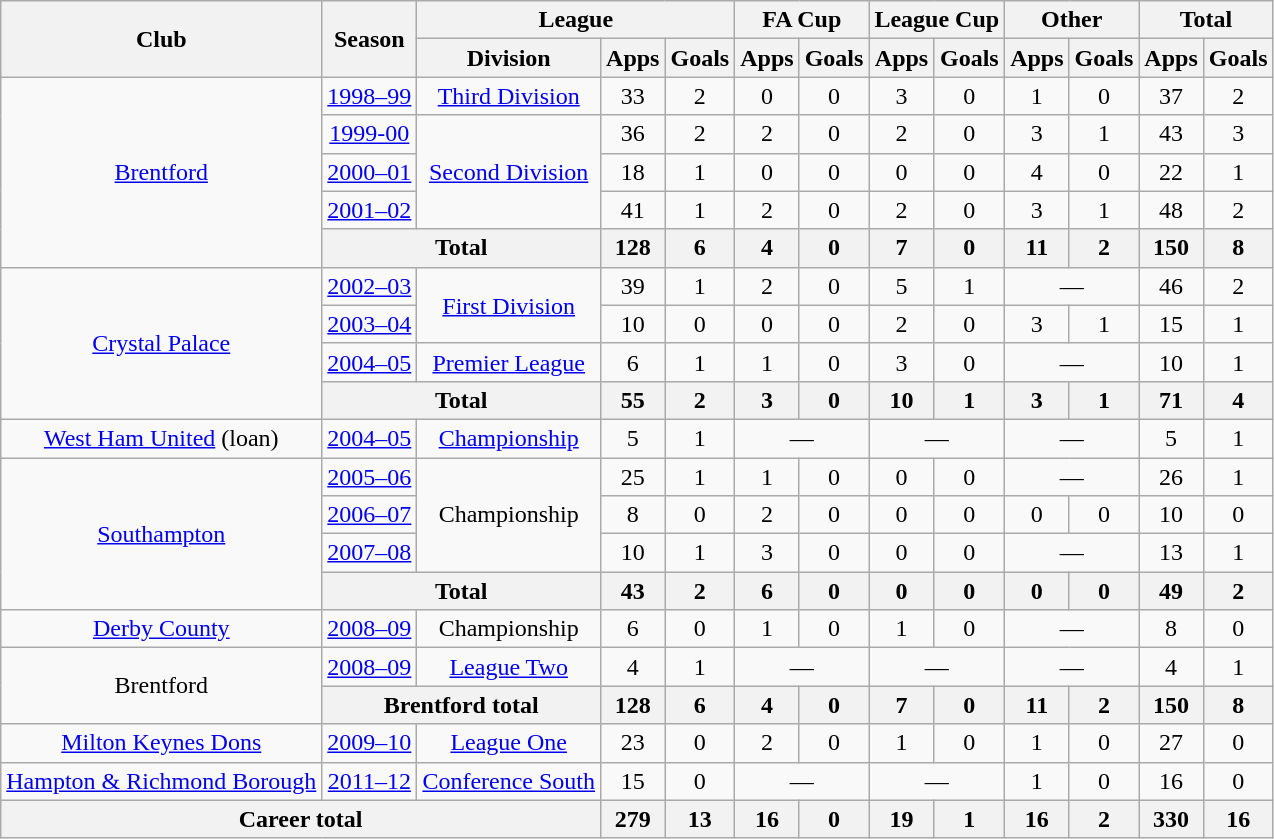<table class="wikitable" style="text-align: center">
<tr>
<th rowspan="2">Club</th>
<th rowspan="2">Season</th>
<th colspan="3">League</th>
<th colspan="2">FA Cup</th>
<th colspan="2">League Cup</th>
<th colspan="2">Other</th>
<th colspan="2">Total</th>
</tr>
<tr>
<th>Division</th>
<th>Apps</th>
<th>Goals</th>
<th>Apps</th>
<th>Goals</th>
<th>Apps</th>
<th>Goals</th>
<th>Apps</th>
<th>Goals</th>
<th>Apps</th>
<th>Goals</th>
</tr>
<tr>
<td rowspan="5"><a href='#'>Brentford</a></td>
<td><a href='#'>1998–99</a></td>
<td><a href='#'>Third Division</a></td>
<td>33</td>
<td>2</td>
<td>0</td>
<td>0</td>
<td>3</td>
<td>0</td>
<td>1</td>
<td>0</td>
<td>37</td>
<td>2</td>
</tr>
<tr>
<td><a href='#'>1999-00</a></td>
<td rowspan="3"><a href='#'>Second Division</a></td>
<td>36</td>
<td>2</td>
<td>2</td>
<td>0</td>
<td>2</td>
<td>0</td>
<td>3</td>
<td>1</td>
<td>43</td>
<td>3</td>
</tr>
<tr>
<td><a href='#'>2000–01</a></td>
<td>18</td>
<td>1</td>
<td>0</td>
<td>0</td>
<td>0</td>
<td>0</td>
<td>4</td>
<td>0</td>
<td>22</td>
<td>1</td>
</tr>
<tr>
<td><a href='#'>2001–02</a></td>
<td>41</td>
<td>1</td>
<td>2</td>
<td>0</td>
<td>2</td>
<td>0</td>
<td>3</td>
<td>1</td>
<td>48</td>
<td>2</td>
</tr>
<tr>
<th colspan="2">Total</th>
<th>128</th>
<th>6</th>
<th>4</th>
<th>0</th>
<th>7</th>
<th>0</th>
<th>11</th>
<th>2</th>
<th>150</th>
<th>8</th>
</tr>
<tr>
<td rowspan="4"><a href='#'>Crystal Palace</a></td>
<td><a href='#'>2002–03</a></td>
<td rowspan="2"><a href='#'>First Division</a></td>
<td>39</td>
<td>1</td>
<td>2</td>
<td>0</td>
<td>5</td>
<td>1</td>
<td colspan="2">―</td>
<td>46</td>
<td>2</td>
</tr>
<tr>
<td><a href='#'>2003–04</a></td>
<td>10</td>
<td>0</td>
<td>0</td>
<td>0</td>
<td>2</td>
<td>0</td>
<td>3</td>
<td>1</td>
<td>15</td>
<td>1</td>
</tr>
<tr>
<td><a href='#'>2004–05</a></td>
<td><a href='#'>Premier League</a></td>
<td>6</td>
<td>1</td>
<td>1</td>
<td>0</td>
<td>3</td>
<td>0</td>
<td colspan="2">―</td>
<td>10</td>
<td>1</td>
</tr>
<tr>
<th colspan="2">Total</th>
<th>55</th>
<th>2</th>
<th>3</th>
<th>0</th>
<th>10</th>
<th>1</th>
<th>3</th>
<th>1</th>
<th>71</th>
<th>4</th>
</tr>
<tr>
<td><a href='#'>West Ham United</a> (loan)</td>
<td><a href='#'>2004–05</a></td>
<td><a href='#'>Championship</a></td>
<td>5</td>
<td>1</td>
<td colspan="2">―</td>
<td colspan="2">―</td>
<td colspan="2">―</td>
<td>5</td>
<td>1</td>
</tr>
<tr>
<td rowspan="4"><a href='#'>Southampton</a></td>
<td><a href='#'>2005–06</a></td>
<td rowspan="3">Championship</td>
<td>25</td>
<td>1</td>
<td>1</td>
<td>0</td>
<td>0</td>
<td>0</td>
<td colspan="2">―</td>
<td>26</td>
<td>1</td>
</tr>
<tr>
<td><a href='#'>2006–07</a></td>
<td>8</td>
<td>0</td>
<td>2</td>
<td>0</td>
<td>0</td>
<td>0</td>
<td>0</td>
<td>0</td>
<td>10</td>
<td>0</td>
</tr>
<tr>
<td><a href='#'>2007–08</a></td>
<td>10</td>
<td>1</td>
<td>3</td>
<td>0</td>
<td>0</td>
<td>0</td>
<td colspan="2">―</td>
<td>13</td>
<td>1</td>
</tr>
<tr>
<th colspan="2">Total</th>
<th>43</th>
<th>2</th>
<th>6</th>
<th>0</th>
<th>0</th>
<th>0</th>
<th>0</th>
<th>0</th>
<th>49</th>
<th>2</th>
</tr>
<tr>
<td><a href='#'>Derby County</a></td>
<td><a href='#'>2008–09</a></td>
<td>Championship</td>
<td>6</td>
<td>0</td>
<td>1</td>
<td>0</td>
<td>1</td>
<td>0</td>
<td colspan="2">―</td>
<td>8</td>
<td>0</td>
</tr>
<tr>
<td rowspan="2">Brentford</td>
<td><a href='#'>2008–09</a></td>
<td><a href='#'>League Two</a></td>
<td>4</td>
<td>1</td>
<td colspan="2">―</td>
<td colspan="2">―</td>
<td colspan="2">―</td>
<td>4</td>
<td>1</td>
</tr>
<tr>
<th colspan="2">Brentford total</th>
<th>128</th>
<th>6</th>
<th>4</th>
<th>0</th>
<th>7</th>
<th>0</th>
<th>11</th>
<th>2</th>
<th>150</th>
<th>8</th>
</tr>
<tr>
<td><a href='#'>Milton Keynes Dons</a></td>
<td><a href='#'>2009–10</a></td>
<td><a href='#'>League One</a></td>
<td>23</td>
<td>0</td>
<td>2</td>
<td>0</td>
<td>1</td>
<td>0</td>
<td>1</td>
<td>0</td>
<td>27</td>
<td>0</td>
</tr>
<tr>
<td><a href='#'>Hampton & Richmond Borough</a></td>
<td><a href='#'>2011–12</a></td>
<td><a href='#'>Conference South</a></td>
<td>15</td>
<td>0</td>
<td colspan="2">―</td>
<td colspan="2">―</td>
<td>1</td>
<td>0</td>
<td>16</td>
<td>0</td>
</tr>
<tr>
<th colspan="3">Career total</th>
<th>279</th>
<th>13</th>
<th>16</th>
<th>0</th>
<th>19</th>
<th>1</th>
<th>16</th>
<th>2</th>
<th>330</th>
<th>16</th>
</tr>
</table>
